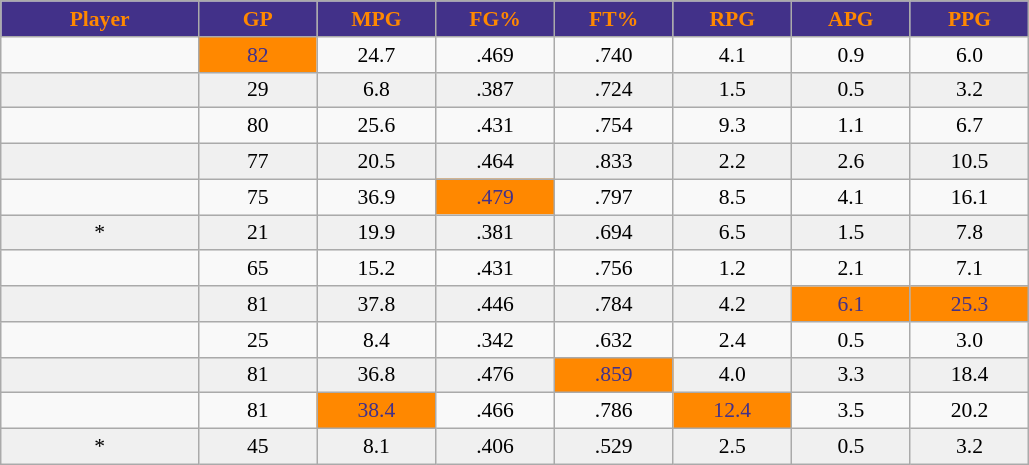<table class="wikitable sortable" style="font-size:90%; text-align:center; white-space:nowrap;">
<tr>
<th style="background:#423189;color:#FF8800;" width="10%">Player</th>
<th style="background:#423189;color:#FF8800;" width="6%">GP</th>
<th style="background:#423189;color:#FF8800;" width="6%">MPG</th>
<th style="background:#423189;color:#FF8800;" width="6%">FG%</th>
<th style="background:#423189;color:#FF8800;" width="6%">FT%</th>
<th style="background:#423189;color:#FF8800;" width="6%">RPG</th>
<th style="background:#423189;color:#FF8800;" width="6%">APG</th>
<th style="background:#423189;color:#FF8800;" width="6%">PPG</th>
</tr>
<tr align="center" bgcolor="">
<td></td>
<td style="background:#FF8800;color:#423189;">82</td>
<td>24.7</td>
<td>.469</td>
<td>.740</td>
<td>4.1</td>
<td>0.9</td>
<td>6.0</td>
</tr>
<tr align="center" bgcolor="#f0f0f0">
<td></td>
<td>29</td>
<td>6.8</td>
<td>.387</td>
<td>.724</td>
<td>1.5</td>
<td>0.5</td>
<td>3.2</td>
</tr>
<tr align="center" bgcolor="">
<td></td>
<td>80</td>
<td>25.6</td>
<td>.431</td>
<td>.754</td>
<td>9.3</td>
<td>1.1</td>
<td>6.7</td>
</tr>
<tr align="center" bgcolor="#f0f0f0">
<td></td>
<td>77</td>
<td>20.5</td>
<td>.464</td>
<td>.833</td>
<td>2.2</td>
<td>2.6</td>
<td>10.5</td>
</tr>
<tr align="center" bgcolor="">
<td></td>
<td>75</td>
<td>36.9</td>
<td style="background:#FF8800;color:#423189;">.479</td>
<td>.797</td>
<td>8.5</td>
<td>4.1</td>
<td>16.1</td>
</tr>
<tr align="center" bgcolor="#f0f0f0">
<td>*</td>
<td>21</td>
<td>19.9</td>
<td>.381</td>
<td>.694</td>
<td>6.5</td>
<td>1.5</td>
<td>7.8</td>
</tr>
<tr align="center" bgcolor="">
<td></td>
<td>65</td>
<td>15.2</td>
<td>.431</td>
<td>.756</td>
<td>1.2</td>
<td>2.1</td>
<td>7.1</td>
</tr>
<tr align="center" bgcolor="#f0f0f0">
<td></td>
<td>81</td>
<td>37.8</td>
<td>.446</td>
<td>.784</td>
<td>4.2</td>
<td style="background:#FF8800;color:#423189;">6.1</td>
<td style="background:#FF8800;color:#423189;">25.3</td>
</tr>
<tr align="center" bgcolor="">
<td></td>
<td>25</td>
<td>8.4</td>
<td>.342</td>
<td>.632</td>
<td>2.4</td>
<td>0.5</td>
<td>3.0</td>
</tr>
<tr align="center" bgcolor="#f0f0f0">
<td></td>
<td>81</td>
<td>36.8</td>
<td>.476</td>
<td style="background:#FF8800;color:#423189;">.859</td>
<td>4.0</td>
<td>3.3</td>
<td>18.4</td>
</tr>
<tr align="center" bgcolor="">
<td></td>
<td>81</td>
<td style="background:#FF8800;color:#423189;">38.4</td>
<td>.466</td>
<td>.786</td>
<td style="background:#FF8800;color:#423189;">12.4</td>
<td>3.5</td>
<td>20.2</td>
</tr>
<tr align="center" bgcolor="#f0f0f0">
<td>*</td>
<td>45</td>
<td>8.1</td>
<td>.406</td>
<td>.529</td>
<td>2.5</td>
<td>0.5</td>
<td>3.2</td>
</tr>
</table>
